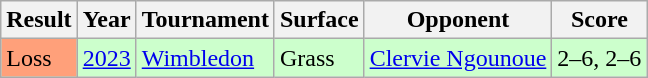<table class="wikitable">
<tr>
<th>Result</th>
<th>Year</th>
<th>Tournament</th>
<th>Surface</th>
<th>Opponent</th>
<th>Score</th>
</tr>
<tr bgcolor="#cfc">
<td style="background:#ffa07a;">Loss</td>
<td><a href='#'>2023</a></td>
<td><a href='#'>Wimbledon</a></td>
<td>Grass</td>
<td> <a href='#'>Clervie Ngounoue</a></td>
<td>2–6, 2–6</td>
</tr>
</table>
